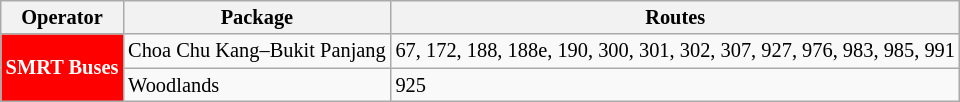<table class="wikitable" style="font-size:85%; text-align: left">
<tr>
<th>Operator</th>
<th>Package</th>
<th>Routes</th>
</tr>
<tr>
<td rowspan=2 style="background-color:#FF0000; color: white"><strong>SMRT Buses</strong></td>
<td>Choa Chu Kang–Bukit Panjang</td>
<td>67, 172, 188, 188e, 190, 300, 301, 302, 307, 927, 976, 983, 985, 991</td>
</tr>
<tr>
<td>Woodlands</td>
<td>925</td>
</tr>
</table>
